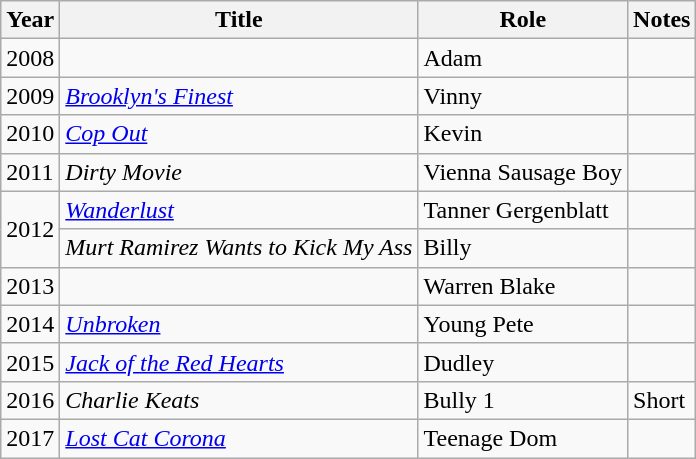<table class="wikitable sortable">
<tr>
<th>Year</th>
<th>Title</th>
<th>Role</th>
<th class="unsortable">Notes</th>
</tr>
<tr>
<td>2008</td>
<td><em></em></td>
<td>Adam</td>
<td></td>
</tr>
<tr>
<td>2009</td>
<td><em><a href='#'>Brooklyn's Finest</a></em></td>
<td>Vinny</td>
<td></td>
</tr>
<tr>
<td>2010</td>
<td><em><a href='#'>Cop Out</a></em></td>
<td>Kevin</td>
<td></td>
</tr>
<tr>
<td>2011</td>
<td><em>Dirty Movie</em></td>
<td>Vienna Sausage Boy</td>
<td></td>
</tr>
<tr>
<td rowspan="2">2012</td>
<td><em><a href='#'>Wanderlust</a></em></td>
<td>Tanner Gergenblatt</td>
<td></td>
</tr>
<tr>
<td><em>Murt Ramirez Wants to Kick My Ass</em></td>
<td>Billy</td>
<td></td>
</tr>
<tr>
<td>2013</td>
<td><em></em></td>
<td>Warren Blake</td>
<td></td>
</tr>
<tr>
<td>2014</td>
<td><em><a href='#'>Unbroken</a></em></td>
<td>Young Pete</td>
<td></td>
</tr>
<tr>
<td>2015</td>
<td><em><a href='#'>Jack of the Red Hearts</a></em></td>
<td>Dudley</td>
<td></td>
</tr>
<tr>
<td>2016</td>
<td><em>Charlie Keats</em></td>
<td>Bully 1</td>
<td>Short</td>
</tr>
<tr>
<td>2017</td>
<td><em><a href='#'>Lost Cat Corona</a></em></td>
<td>Teenage Dom</td>
<td></td>
</tr>
</table>
